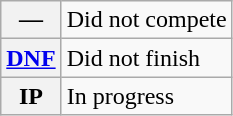<table class="wikitable">
<tr>
<th scope="row">—</th>
<td>Did not compete</td>
</tr>
<tr>
<th scope="row"><a href='#'>DNF</a></th>
<td>Did not finish</td>
</tr>
<tr>
<th scope="row">IP</th>
<td>In progress</td>
</tr>
</table>
